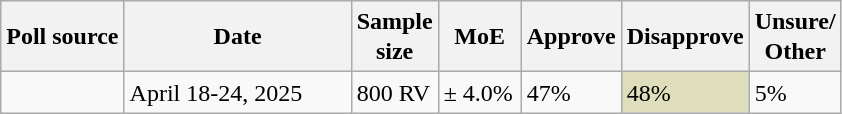<table class="wikitable sortable mw-datatable defaultcenter col1left col2left col3left sticky-table-head sticky-table-col1" style="line-height:20px;">
<tr>
<th>Poll source</th>
<th style=width:9em;>Date</th>
<th>Sample<br>size</th>
<th style=width:3em;>MoE</th>
<th>Approve</th>
<th>Disapprove</th>
<th>Unsure/<br>Other</th>
</tr>
<tr>
<td></td>
<td>April 18-24, 2025</td>
<td>800 RV</td>
<td>± 4.0%</td>
<td>47%</td>
<td style="background:#DEDEBD;">48%</td>
<td>5%</td>
</tr>
</table>
